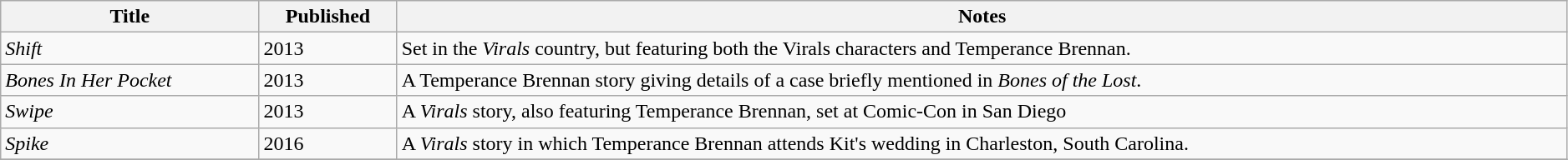<table class="wikitable" style="width:99%;">
<tr>
<th>Title</th>
<th>Published</th>
<th>Notes</th>
</tr>
<tr>
<td><em>Shift</em></td>
<td>2013</td>
<td>Set in the <em>Virals</em> country, but featuring both the Virals characters and Temperance Brennan.</td>
</tr>
<tr>
<td><em>Bones In Her Pocket</em></td>
<td>2013</td>
<td>A Temperance Brennan story giving details of a case briefly mentioned in <em>Bones of the Lost</em>.</td>
</tr>
<tr>
<td><em>Swipe</em></td>
<td>2013</td>
<td>A <em>Virals</em> story, also featuring Temperance Brennan, set at Comic-Con in San Diego</td>
</tr>
<tr>
<td><em>Spike</em></td>
<td>2016</td>
<td>A <em>Virals</em> story in which Temperance Brennan attends Kit's wedding in Charleston, South Carolina.</td>
</tr>
<tr>
</tr>
</table>
